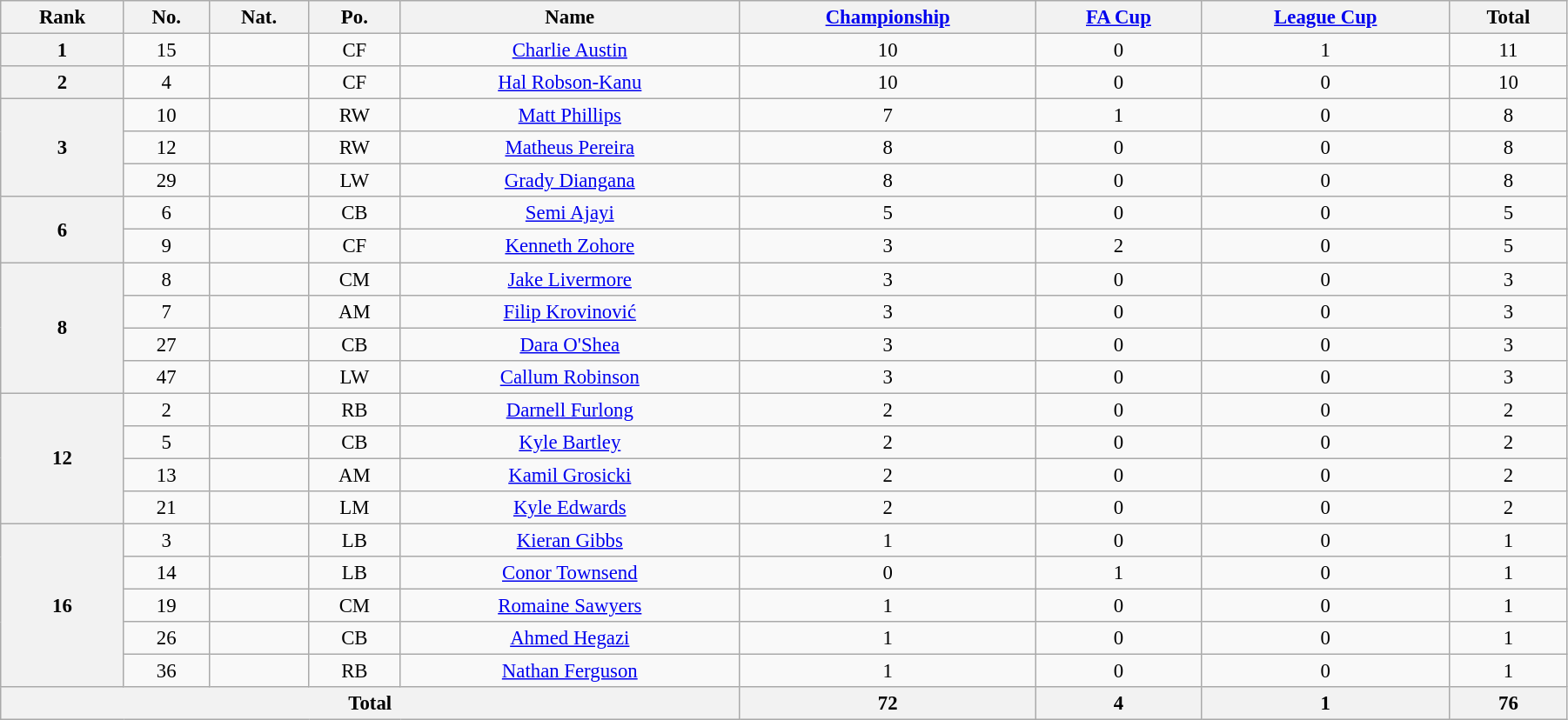<table class="wikitable" style="text-align:center; font-size:95%; width:95%;">
<tr>
<th>Rank</th>
<th>No.</th>
<th>Nat.</th>
<th>Po.</th>
<th>Name</th>
<th><a href='#'>Championship</a></th>
<th><a href='#'>FA Cup</a></th>
<th><a href='#'>League Cup</a></th>
<th>Total</th>
</tr>
<tr>
<th rowspan=1>1</th>
<td>15</td>
<td></td>
<td>CF</td>
<td><a href='#'>Charlie Austin</a></td>
<td>10</td>
<td>0</td>
<td>1</td>
<td>11</td>
</tr>
<tr>
<th rowspan=1>2</th>
<td>4</td>
<td></td>
<td>CF</td>
<td><a href='#'>Hal Robson-Kanu</a></td>
<td>10</td>
<td>0</td>
<td>0</td>
<td>10</td>
</tr>
<tr>
<th rowspan=3>3</th>
<td>10</td>
<td></td>
<td>RW</td>
<td><a href='#'>Matt Phillips</a></td>
<td>7</td>
<td>1</td>
<td>0</td>
<td>8</td>
</tr>
<tr>
<td>12</td>
<td></td>
<td>RW</td>
<td><a href='#'>Matheus Pereira</a></td>
<td>8</td>
<td>0</td>
<td>0</td>
<td>8</td>
</tr>
<tr>
<td>29</td>
<td></td>
<td>LW</td>
<td><a href='#'>Grady Diangana</a></td>
<td>8</td>
<td>0</td>
<td>0</td>
<td>8</td>
</tr>
<tr>
<th rowspan=2>6</th>
<td>6</td>
<td></td>
<td>CB</td>
<td><a href='#'>Semi Ajayi</a></td>
<td>5</td>
<td>0</td>
<td>0</td>
<td>5</td>
</tr>
<tr>
<td>9</td>
<td></td>
<td>CF</td>
<td><a href='#'>Kenneth Zohore</a></td>
<td>3</td>
<td>2</td>
<td>0</td>
<td>5</td>
</tr>
<tr>
<th rowspan=4>8</th>
<td>8</td>
<td></td>
<td>CM</td>
<td><a href='#'>Jake Livermore</a></td>
<td>3</td>
<td>0</td>
<td>0</td>
<td>3</td>
</tr>
<tr>
<td>7</td>
<td></td>
<td>AM</td>
<td><a href='#'>Filip Krovinović</a></td>
<td>3</td>
<td>0</td>
<td>0</td>
<td>3</td>
</tr>
<tr>
<td>27</td>
<td></td>
<td>CB</td>
<td><a href='#'>Dara O'Shea</a></td>
<td>3</td>
<td>0</td>
<td>0</td>
<td>3</td>
</tr>
<tr>
<td>47</td>
<td></td>
<td>LW</td>
<td><a href='#'>Callum Robinson</a></td>
<td>3</td>
<td>0</td>
<td>0</td>
<td>3</td>
</tr>
<tr>
<th rowspan=4>12</th>
<td>2</td>
<td></td>
<td>RB</td>
<td><a href='#'>Darnell Furlong</a></td>
<td>2</td>
<td>0</td>
<td>0</td>
<td>2</td>
</tr>
<tr>
<td>5</td>
<td></td>
<td>CB</td>
<td><a href='#'>Kyle Bartley</a></td>
<td>2</td>
<td>0</td>
<td>0</td>
<td>2</td>
</tr>
<tr>
<td>13</td>
<td></td>
<td>AM</td>
<td><a href='#'>Kamil Grosicki</a></td>
<td>2</td>
<td>0</td>
<td>0</td>
<td>2</td>
</tr>
<tr>
<td>21</td>
<td></td>
<td>LM</td>
<td><a href='#'>Kyle Edwards</a></td>
<td>2</td>
<td>0</td>
<td>0</td>
<td>2</td>
</tr>
<tr>
<th rowspan=5>16</th>
<td>3</td>
<td></td>
<td>LB</td>
<td><a href='#'>Kieran Gibbs</a></td>
<td>1</td>
<td>0</td>
<td>0</td>
<td>1</td>
</tr>
<tr>
<td>14</td>
<td></td>
<td>LB</td>
<td><a href='#'>Conor Townsend</a></td>
<td>0</td>
<td>1</td>
<td>0</td>
<td>1</td>
</tr>
<tr>
<td>19</td>
<td></td>
<td>CM</td>
<td><a href='#'>Romaine Sawyers</a></td>
<td>1</td>
<td>0</td>
<td>0</td>
<td>1</td>
</tr>
<tr>
<td>26</td>
<td></td>
<td>CB</td>
<td><a href='#'>Ahmed Hegazi</a></td>
<td>1</td>
<td>0</td>
<td>0</td>
<td>1</td>
</tr>
<tr>
<td>36</td>
<td></td>
<td>RB</td>
<td><a href='#'>Nathan Ferguson</a></td>
<td>1</td>
<td>0</td>
<td>0</td>
<td>1</td>
</tr>
<tr>
<th colspan=5>Total</th>
<th>72</th>
<th>4</th>
<th>1</th>
<th>76</th>
</tr>
</table>
